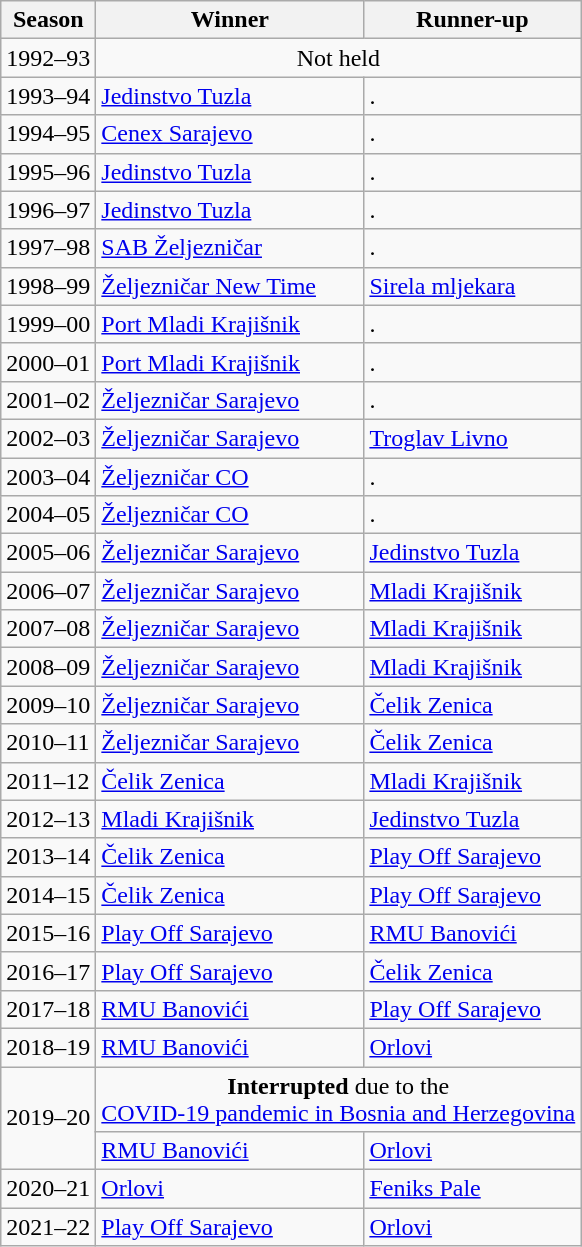<table class="wikitable">
<tr>
<th>Season</th>
<th>Winner</th>
<th>Runner-up</th>
</tr>
<tr>
<td>1992–93</td>
<td colspan=2 rowspan=1 align=center>Not held</td>
</tr>
<tr>
<td>1993–94</td>
<td><a href='#'>Jedinstvo Tuzla</a></td>
<td>.</td>
</tr>
<tr>
<td>1994–95</td>
<td><a href='#'>Cenex Sarajevo</a></td>
<td>.</td>
</tr>
<tr>
<td>1995–96</td>
<td><a href='#'>Jedinstvo Tuzla</a></td>
<td>.</td>
</tr>
<tr>
<td>1996–97</td>
<td><a href='#'>Jedinstvo Tuzla</a></td>
<td>.</td>
</tr>
<tr>
<td>1997–98</td>
<td><a href='#'>SAB Željezničar</a></td>
<td>.</td>
</tr>
<tr>
<td>1998–99</td>
<td><a href='#'>Željezničar New Time</a></td>
<td><a href='#'>Sirela mljekara</a></td>
</tr>
<tr>
<td>1999–00</td>
<td><a href='#'>Port Mladi Krajišnik</a></td>
<td>.</td>
</tr>
<tr>
<td>2000–01</td>
<td><a href='#'>Port Mladi Krajišnik</a></td>
<td>.</td>
</tr>
<tr>
<td>2001–02</td>
<td><a href='#'>Željezničar Sarajevo</a></td>
<td>.</td>
</tr>
<tr>
<td>2002–03</td>
<td><a href='#'>Željezničar Sarajevo</a></td>
<td><a href='#'>Troglav Livno</a></td>
</tr>
<tr>
<td>2003–04</td>
<td><a href='#'>Željezničar CO</a></td>
<td>.</td>
</tr>
<tr>
<td>2004–05</td>
<td><a href='#'>Željezničar CO</a></td>
<td>.</td>
</tr>
<tr>
<td>2005–06</td>
<td><a href='#'>Željezničar Sarajevo</a></td>
<td><a href='#'>Jedinstvo Tuzla</a></td>
</tr>
<tr>
<td>2006–07</td>
<td><a href='#'>Željezničar Sarajevo</a></td>
<td><a href='#'>Mladi Krajišnik</a></td>
</tr>
<tr>
<td>2007–08</td>
<td><a href='#'>Željezničar Sarajevo</a></td>
<td><a href='#'>Mladi Krajišnik</a></td>
</tr>
<tr>
<td>2008–09</td>
<td><a href='#'>Željezničar Sarajevo</a></td>
<td><a href='#'>Mladi Krajišnik</a></td>
</tr>
<tr>
<td>2009–10</td>
<td><a href='#'>Željezničar Sarajevo</a></td>
<td><a href='#'>Čelik Zenica</a></td>
</tr>
<tr>
<td>2010–11</td>
<td><a href='#'>Željezničar Sarajevo</a></td>
<td><a href='#'>Čelik Zenica</a></td>
</tr>
<tr>
<td>2011–12</td>
<td><a href='#'>Čelik Zenica</a></td>
<td><a href='#'>Mladi Krajišnik</a></td>
</tr>
<tr>
<td>2012–13</td>
<td><a href='#'>Mladi Krajišnik</a></td>
<td><a href='#'>Jedinstvo Tuzla</a></td>
</tr>
<tr>
<td>2013–14</td>
<td><a href='#'>Čelik Zenica</a></td>
<td><a href='#'>Play Off Sarajevo</a></td>
</tr>
<tr>
<td>2014–15</td>
<td><a href='#'>Čelik Zenica</a></td>
<td><a href='#'>Play Off Sarajevo</a></td>
</tr>
<tr>
<td>2015–16</td>
<td><a href='#'>Play Off Sarajevo</a></td>
<td><a href='#'>RMU Banovići</a></td>
</tr>
<tr>
<td>2016–17</td>
<td><a href='#'>Play Off Sarajevo</a></td>
<td><a href='#'>Čelik Zenica</a></td>
</tr>
<tr>
<td>2017–18</td>
<td><a href='#'>RMU Banovići</a></td>
<td><a href='#'>Play Off Sarajevo</a></td>
</tr>
<tr>
<td>2018–19</td>
<td><a href='#'>RMU Banovići</a></td>
<td><a href='#'>Orlovi</a></td>
</tr>
<tr>
<td rowspan=2>2019–20</td>
<td colspan=2 align=center><strong>Interrupted </strong> due to the<br><a href='#'>COVID-19 pandemic in Bosnia and Herzegovina</a></td>
</tr>
<tr>
<td><a href='#'>RMU Banovići</a></td>
<td><a href='#'>Orlovi</a></td>
</tr>
<tr>
<td>2020–21</td>
<td><a href='#'>Orlovi</a></td>
<td><a href='#'>Feniks Pale</a></td>
</tr>
<tr>
<td>2021–22</td>
<td><a href='#'>Play Off Sarajevo</a></td>
<td><a href='#'>Orlovi</a></td>
</tr>
</table>
